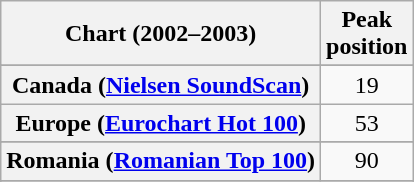<table class="wikitable sortable plainrowheaders" style="text-align:center">
<tr>
<th scope="col">Chart (2002–2003)</th>
<th scope="col">Peak<br>position</th>
</tr>
<tr>
</tr>
<tr>
</tr>
<tr>
</tr>
<tr>
<th scope="row">Canada (<a href='#'>Nielsen SoundScan</a>)</th>
<td>19</td>
</tr>
<tr>
<th scope="row">Europe (<a href='#'>Eurochart Hot 100</a>)</th>
<td>53</td>
</tr>
<tr>
</tr>
<tr>
</tr>
<tr>
</tr>
<tr>
</tr>
<tr>
</tr>
<tr>
</tr>
<tr>
<th scope="row">Romania (<a href='#'>Romanian Top 100</a>)</th>
<td>90</td>
</tr>
<tr>
</tr>
<tr>
</tr>
<tr>
</tr>
<tr>
</tr>
<tr>
</tr>
<tr>
</tr>
<tr>
</tr>
<tr>
</tr>
</table>
